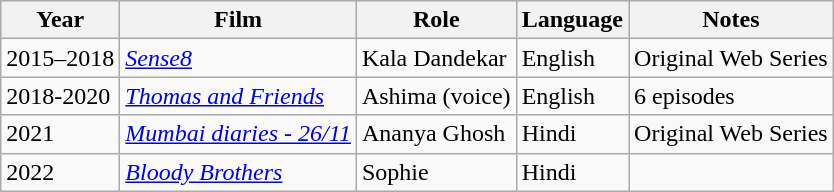<table class="wikitable sortable">
<tr>
<th>Year</th>
<th>Film</th>
<th>Role</th>
<th>Language</th>
<th>Notes</th>
</tr>
<tr>
<td>2015–2018</td>
<td><em><a href='#'>Sense8</a></em></td>
<td>Kala Dandekar</td>
<td>English</td>
<td>Original Web Series</td>
</tr>
<tr>
<td>2018-2020</td>
<td><em><a href='#'>Thomas and Friends</a></em></td>
<td>Ashima (voice)</td>
<td>English</td>
<td>6 episodes</td>
</tr>
<tr>
<td>2021</td>
<td><em><a href='#'>Mumbai diaries - 26/11</a></em></td>
<td>Ananya Ghosh</td>
<td>Hindi</td>
<td>Original Web Series</td>
</tr>
<tr>
<td>2022</td>
<td><em><a href='#'>Bloody Brothers</a></em></td>
<td>Sophie</td>
<td>Hindi</td>
<td></td>
</tr>
</table>
